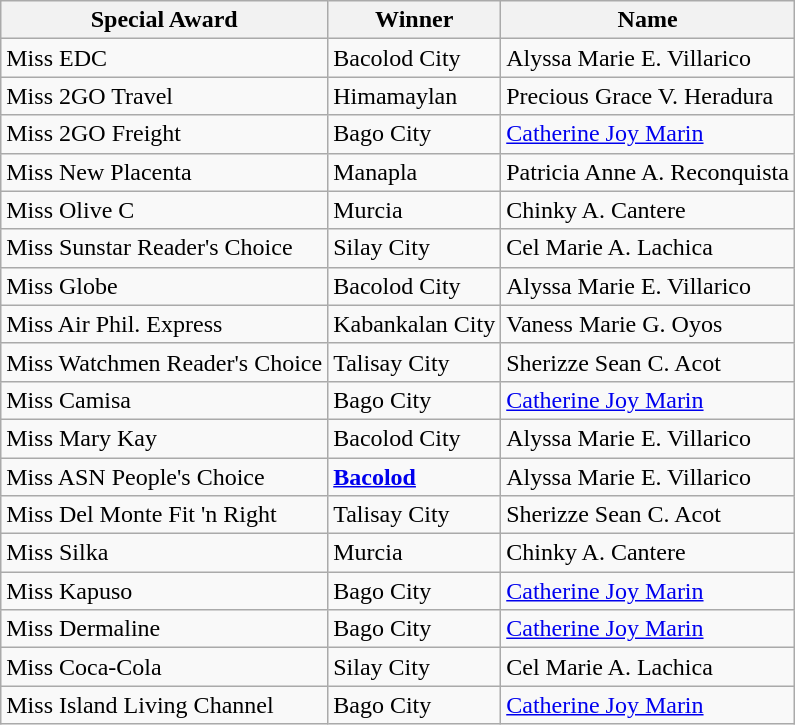<table class="wikitable">
<tr>
<th>Special Award</th>
<th>Winner</th>
<th>Name</th>
</tr>
<tr>
<td>Miss EDC</td>
<td>Bacolod City</td>
<td>Alyssa Marie E. Villarico</td>
</tr>
<tr>
<td>Miss 2GO Travel</td>
<td>Himamaylan</td>
<td>Precious Grace V. Heradura</td>
</tr>
<tr>
<td>Miss 2GO Freight</td>
<td>Bago City</td>
<td><a href='#'>Catherine Joy Marin</a></td>
</tr>
<tr>
<td>Miss New Placenta</td>
<td>Manapla</td>
<td>Patricia Anne A. Reconquista</td>
</tr>
<tr>
<td>Miss Olive C</td>
<td>Murcia</td>
<td>Chinky A. Cantere</td>
</tr>
<tr>
<td>Miss Sunstar Reader's Choice</td>
<td>Silay City</td>
<td>Cel Marie A. Lachica</td>
</tr>
<tr>
<td>Miss Globe</td>
<td>Bacolod City</td>
<td>Alyssa Marie E. Villarico</td>
</tr>
<tr>
<td>Miss Air Phil. Express</td>
<td>Kabankalan City</td>
<td>Vaness Marie G. Oyos</td>
</tr>
<tr>
<td>Miss Watchmen Reader's Choice</td>
<td>Talisay City</td>
<td>Sherizze Sean C. Acot</td>
</tr>
<tr>
<td>Miss Camisa</td>
<td>Bago City</td>
<td><a href='#'>Catherine Joy Marin</a></td>
</tr>
<tr>
<td>Miss Mary Kay</td>
<td>Bacolod City</td>
<td>Alyssa Marie E. Villarico</td>
</tr>
<tr>
<td>Miss ASN People's Choice</td>
<td><strong><a href='#'>Bacolod</a></strong></td>
<td>Alyssa Marie E. Villarico</td>
</tr>
<tr>
<td>Miss Del Monte Fit 'n Right</td>
<td>Talisay City</td>
<td>Sherizze Sean C. Acot</td>
</tr>
<tr>
<td>Miss Silka</td>
<td>Murcia</td>
<td>Chinky A. Cantere</td>
</tr>
<tr>
<td>Miss Kapuso</td>
<td>Bago City</td>
<td><a href='#'>Catherine Joy Marin</a></td>
</tr>
<tr>
<td>Miss Dermaline</td>
<td>Bago City</td>
<td><a href='#'>Catherine Joy Marin</a></td>
</tr>
<tr>
<td>Miss Coca-Cola</td>
<td>Silay City</td>
<td>Cel Marie A. Lachica</td>
</tr>
<tr>
<td>Miss Island Living Channel</td>
<td>Bago City</td>
<td><a href='#'>Catherine Joy Marin</a></td>
</tr>
</table>
